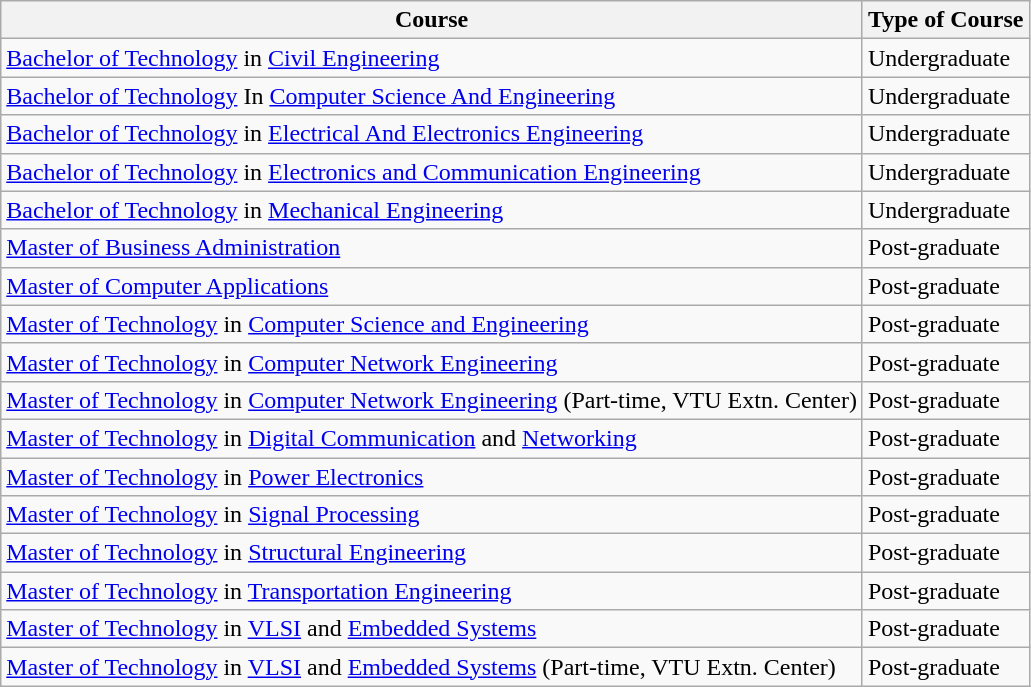<table class="wikitable sortable">
<tr>
<th>Course</th>
<th>Type of Course</th>
</tr>
<tr>
<td><a href='#'>Bachelor of Technology</a> in <a href='#'>Civil Engineering</a></td>
<td>Undergraduate</td>
</tr>
<tr>
<td><a href='#'>Bachelor of Technology</a> In <a href='#'>Computer Science And Engineering</a></td>
<td>Undergraduate</td>
</tr>
<tr>
<td><a href='#'>Bachelor of Technology</a> in <a href='#'>Electrical And Electronics Engineering</a></td>
<td>Undergraduate</td>
</tr>
<tr>
<td><a href='#'>Bachelor of Technology</a> in <a href='#'>Electronics and Communication Engineering</a></td>
<td>Undergraduate</td>
</tr>
<tr>
<td><a href='#'>Bachelor of Technology</a> in <a href='#'>Mechanical Engineering</a></td>
<td>Undergraduate</td>
</tr>
<tr>
<td><a href='#'>Master of Business Administration</a></td>
<td>Post-graduate</td>
</tr>
<tr>
<td><a href='#'>Master of Computer Applications</a></td>
<td>Post-graduate</td>
</tr>
<tr>
<td><a href='#'>Master of Technology</a> in <a href='#'>Computer Science and Engineering</a></td>
<td>Post-graduate</td>
</tr>
<tr>
<td><a href='#'>Master of Technology</a> in <a href='#'>Computer Network Engineering</a></td>
<td>Post-graduate</td>
</tr>
<tr>
<td><a href='#'>Master of Technology</a> in <a href='#'>Computer Network Engineering</a> (Part-time, VTU Extn. Center)</td>
<td>Post-graduate</td>
</tr>
<tr>
<td><a href='#'>Master of Technology</a> in <a href='#'>Digital Communication</a> and <a href='#'>Networking</a></td>
<td>Post-graduate</td>
</tr>
<tr>
<td><a href='#'>Master of Technology</a> in <a href='#'>Power Electronics</a></td>
<td>Post-graduate</td>
</tr>
<tr>
<td><a href='#'>Master of Technology</a> in <a href='#'>Signal Processing</a></td>
<td>Post-graduate</td>
</tr>
<tr>
<td><a href='#'>Master of Technology</a> in <a href='#'>Structural Engineering</a></td>
<td>Post-graduate</td>
</tr>
<tr>
<td><a href='#'>Master of Technology</a> in <a href='#'>Transportation Engineering</a></td>
<td>Post-graduate</td>
</tr>
<tr>
<td><a href='#'>Master of Technology</a> in <a href='#'>VLSI</a> and <a href='#'>Embedded Systems</a></td>
<td>Post-graduate</td>
</tr>
<tr>
<td><a href='#'>Master of Technology</a> in <a href='#'>VLSI</a> and <a href='#'>Embedded Systems</a> (Part-time, VTU Extn. Center)</td>
<td>Post-graduate</td>
</tr>
</table>
